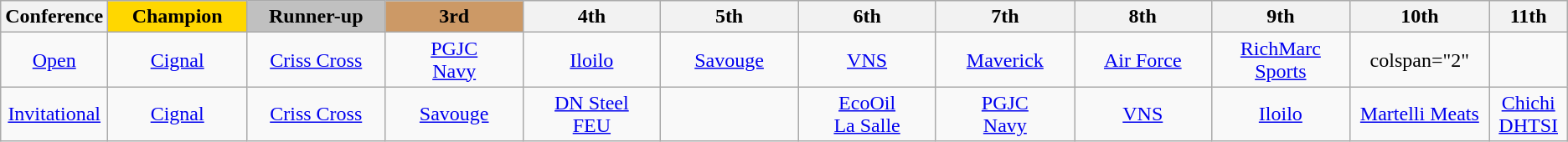<table class="wikitable" style="text-align:center;">
<tr>
<th width=5%>Conference</th>
<th width=9% style="background:gold;">Champion</th>
<th width=9% style="background:silver;">Runner-up</th>
<th width=9% style="background:#CC9966;">3rd</th>
<th width=9%>4th</th>
<th width=9%>5th</th>
<th width=9%>6th</th>
<th width=9%>7th</th>
<th width=9%>8th</th>
<th width=9%>9th</th>
<th width=9%>10th</th>
<th width=9%>11th</th>
</tr>
<tr>
<td><a href='#'>Open</a></td>
<td><a href='#'>Cignal</a></td>
<td><a href='#'>Criss Cross</a></td>
<td><a href='#'>PGJC<br>Navy</a></td>
<td><a href='#'>Iloilo</a></td>
<td><a href='#'>Savouge</a></td>
<td><a href='#'>VNS</a></td>
<td><a href='#'>Maverick</a></td>
<td><a href='#'>Air Force</a></td>
<td><a href='#'>RichMarc<br>Sports</a></td>
<td>colspan="2" </td>
</tr>
<tr>
<td><a href='#'>Invitational</a></td>
<td><a href='#'>Cignal</a></td>
<td><a href='#'>Criss Cross</a></td>
<td><a href='#'>Savouge</a></td>
<td><a href='#'>DN Steel<br>FEU</a></td>
<td></td>
<td><a href='#'>EcoOil<br>La Salle</a></td>
<td><a href='#'>PGJC<br>Navy</a></td>
<td><a href='#'>VNS</a></td>
<td><a href='#'>Iloilo</a></td>
<td><a href='#'>Martelli Meats</a></td>
<td><a href='#'>Chichi DHTSI</a></td>
</tr>
</table>
